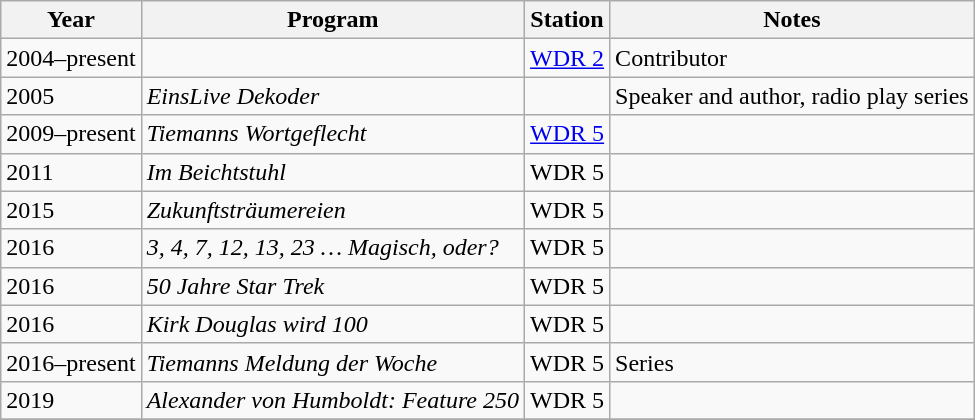<table class="wikitable">
<tr>
<th>Year</th>
<th>Program</th>
<th>Station</th>
<th>Notes</th>
</tr>
<tr>
<td>2004–present</td>
<td><em></em></td>
<td><a href='#'>WDR 2</a></td>
<td>Contributor</td>
</tr>
<tr>
<td>2005</td>
<td><em>EinsLive Dekoder</em></td>
<td></td>
<td>Speaker and author, radio play series</td>
</tr>
<tr>
<td>2009–present</td>
<td><em>Tiemanns Wortgeflecht</em></td>
<td><a href='#'>WDR 5</a></td>
<td></td>
</tr>
<tr>
<td>2011</td>
<td><em>Im Beichtstuhl</em></td>
<td>WDR 5</td>
<td></td>
</tr>
<tr>
<td>2015</td>
<td><em>Zukunftsträumereien</em></td>
<td>WDR 5</td>
<td></td>
</tr>
<tr>
<td>2016</td>
<td><em>3, 4, 7, 12, 13, 23 … Magisch, oder?</em></td>
<td>WDR 5</td>
<td></td>
</tr>
<tr>
<td>2016</td>
<td><em>50 Jahre Star Trek</em></td>
<td>WDR 5</td>
</tr>
<tr>
<td>2016</td>
<td><em>Kirk Douglas wird 100</em></td>
<td>WDR 5</td>
<td></td>
</tr>
<tr>
<td>2016–present</td>
<td><em> Tiemanns Meldung der Woche</em></td>
<td>WDR 5</td>
<td>Series</td>
</tr>
<tr>
<td>2019</td>
<td><em>Alexander von Humboldt: Feature 250</em></td>
<td>WDR 5</td>
<td></td>
</tr>
<tr>
</tr>
</table>
